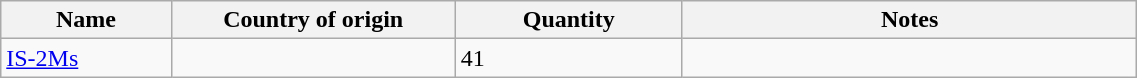<table class=wikitable border="0" width="60%">
<tr>
<th width="15%">Name</th>
<th width="25%">Country of origin</th>
<th width="20%">Quantity</th>
<th>Notes</th>
</tr>
<tr>
<td><a href='#'>IS-2Ms</a></td>
<td></td>
<td>41</td>
<td></td>
</tr>
</table>
